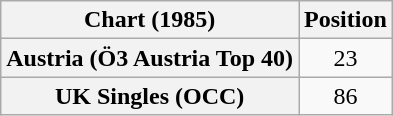<table class="wikitable plainrowheaders" style="text-align:center">
<tr>
<th>Chart (1985)</th>
<th>Position</th>
</tr>
<tr>
<th scope="row">Austria (Ö3 Austria Top 40)</th>
<td>23</td>
</tr>
<tr>
<th scope="row">UK Singles (OCC)</th>
<td>86</td>
</tr>
</table>
